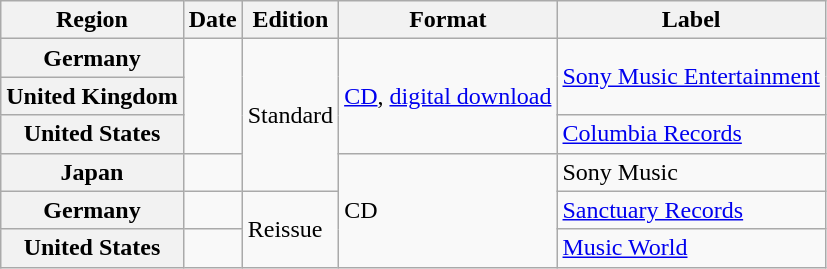<table class="wikitable sortable plainrowheaders">
<tr>
<th scope="col">Region</th>
<th scope="col">Date</th>
<th scope="col">Edition</th>
<th scope="col">Format</th>
<th scope="col">Label</th>
</tr>
<tr>
<th scope="row">Germany</th>
<td rowspan="3"></td>
<td rowspan="4">Standard</td>
<td rowspan="3"><a href='#'>CD</a>, <a href='#'>digital download</a></td>
<td rowspan="2"><a href='#'>Sony Music Entertainment</a></td>
</tr>
<tr>
<th scope="row">United Kingdom</th>
</tr>
<tr>
<th scope="row">United States</th>
<td><a href='#'>Columbia Records</a></td>
</tr>
<tr>
<th scope="row">Japan</th>
<td></td>
<td rowspan="3">CD</td>
<td>Sony Music</td>
</tr>
<tr>
<th scope="row">Germany</th>
<td></td>
<td rowspan="2">Reissue</td>
<td><a href='#'>Sanctuary Records</a></td>
</tr>
<tr>
<th scope="row">United States</th>
<td></td>
<td><a href='#'>Music World</a></td>
</tr>
</table>
